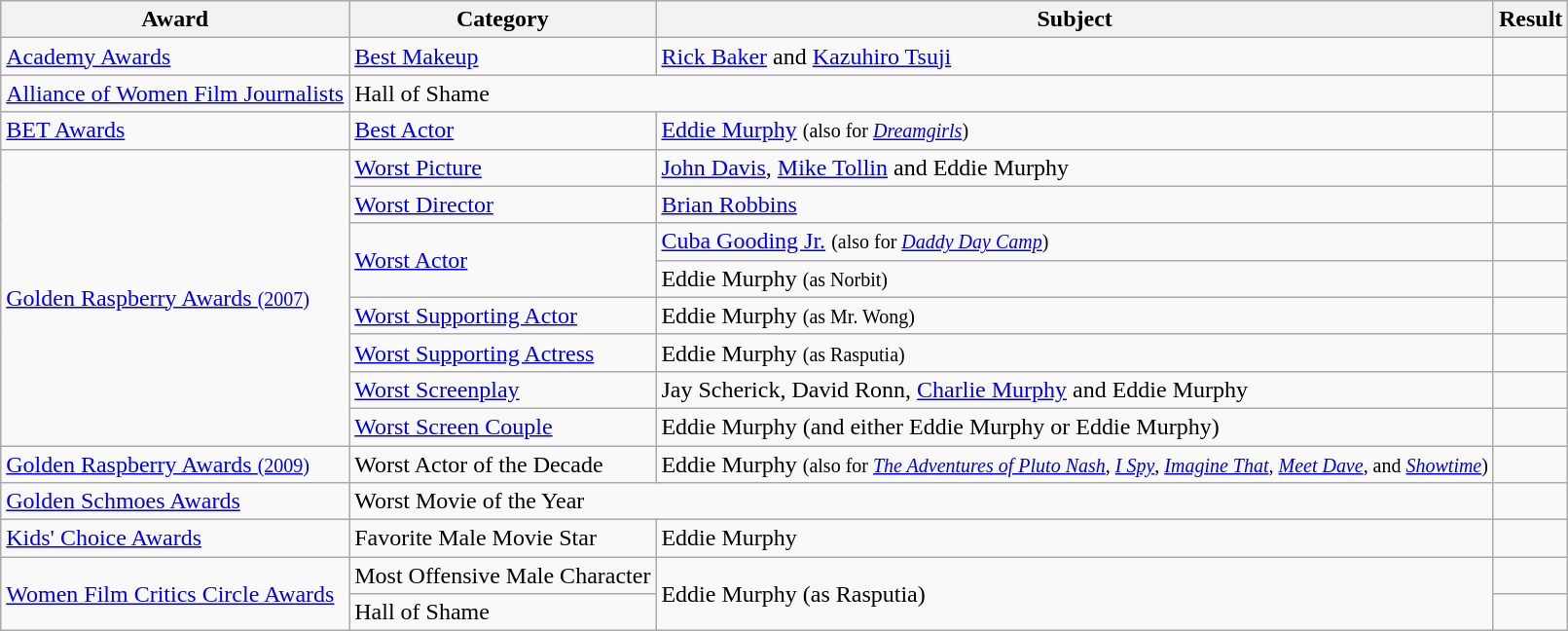<table class="wikitable sortable">
<tr>
<th>Award</th>
<th>Category</th>
<th>Subject</th>
<th>Result</th>
</tr>
<tr>
<td><a href='#'>Academy Awards</a></td>
<td><a href='#'>Best Makeup</a></td>
<td><a href='#'>Rick Baker</a> and <a href='#'>Kazuhiro Tsuji</a></td>
<td></td>
</tr>
<tr>
<td><a href='#'>Alliance of Women Film Journalists</a></td>
<td colspan="2">Hall of Shame</td>
<td></td>
</tr>
<tr>
<td><a href='#'>BET Awards</a></td>
<td><a href='#'>Best Actor</a></td>
<td><a href='#'>Eddie Murphy</a> <small>(also for <em><a href='#'>Dreamgirls</a></em>)</small></td>
<td></td>
</tr>
<tr>
<td rowspan="8"><a href='#'>Golden Raspberry Awards <small>(2007)</small></a></td>
<td><a href='#'>Worst Picture</a></td>
<td><a href='#'>John Davis</a>, <a href='#'>Mike Tollin</a> and Eddie Murphy</td>
<td></td>
</tr>
<tr>
<td><a href='#'>Worst Director</a></td>
<td><a href='#'>Brian Robbins</a></td>
<td></td>
</tr>
<tr>
<td rowspan="2"><a href='#'>Worst Actor</a></td>
<td><a href='#'>Cuba Gooding Jr.</a>  <small>(also for <em><a href='#'>Daddy Day Camp</a></em>)</small></td>
<td></td>
</tr>
<tr>
<td>Eddie Murphy <small>(as Norbit)</small></td>
<td></td>
</tr>
<tr>
<td><a href='#'>Worst Supporting Actor</a></td>
<td>Eddie Murphy <small>(as Mr. Wong)</small></td>
<td></td>
</tr>
<tr>
<td><a href='#'>Worst Supporting Actress</a></td>
<td>Eddie Murphy <small>(as Rasputia)</small></td>
<td></td>
</tr>
<tr>
<td><a href='#'>Worst Screenplay</a></td>
<td>Jay Scherick, David Ronn, <a href='#'>Charlie Murphy</a> and Eddie Murphy</td>
<td></td>
</tr>
<tr>
<td><a href='#'>Worst Screen Couple</a></td>
<td>Eddie Murphy (and either Eddie Murphy or Eddie Murphy)</td>
<td></td>
</tr>
<tr>
<td><a href='#'>Golden Raspberry Awards <small>(2009)</small></a></td>
<td>Worst Actor of the Decade</td>
<td>Eddie Murphy <small>(also for <em><a href='#'>The Adventures of Pluto Nash</a></em>, <em><a href='#'>I Spy</a></em>, <em><a href='#'>Imagine That</a></em>, <em><a href='#'>Meet Dave</a></em>, and <em><a href='#'>Showtime</a></em>)</small></td>
<td></td>
</tr>
<tr>
<td><a href='#'>Golden Schmoes Awards</a></td>
<td colspan="2">Worst Movie of the Year</td>
<td></td>
</tr>
<tr>
<td><a href='#'>Kids' Choice Awards</a></td>
<td>Favorite Male Movie Star</td>
<td>Eddie Murphy</td>
<td></td>
</tr>
<tr>
<td rowspan="2"><a href='#'>Women Film Critics Circle Awards</a></td>
<td>Most Offensive Male Character</td>
<td rowspan="2">Eddie Murphy (as Rasputia)</td>
<td></td>
</tr>
<tr>
<td>Hall of Shame</td>
<td></td>
</tr>
</table>
